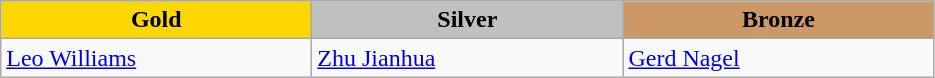<table class="wikitable" style="text-align:left">
<tr align="center">
<td width=200 bgcolor=gold><strong>Gold</strong></td>
<td width=200 bgcolor=silver><strong>Silver</strong></td>
<td width=200 bgcolor=CC9966><strong>Bronze</strong></td>
</tr>
<tr>
<td><a href='#'>Leo Williams</a><br><em></em></td>
<td><a href='#'>Zhu Jianhua</a><br><em></em></td>
<td><a href='#'>Gerd Nagel</a><br><em></em></td>
</tr>
</table>
